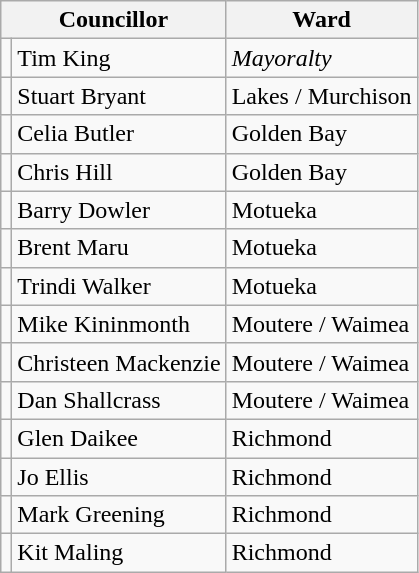<table class="wikitable">
<tr>
<th colspan="2">Councillor</th>
<th>Ward</th>
</tr>
<tr>
<td></td>
<td>Tim King</td>
<td><em>Mayoralty</em></td>
</tr>
<tr>
<td></td>
<td>Stuart Bryant</td>
<td>Lakes / Murchison</td>
</tr>
<tr>
<td></td>
<td>Celia Butler</td>
<td>Golden Bay</td>
</tr>
<tr>
<td></td>
<td>Chris Hill</td>
<td>Golden Bay</td>
</tr>
<tr>
<td></td>
<td>Barry Dowler</td>
<td>Motueka</td>
</tr>
<tr>
<td></td>
<td>Brent Maru</td>
<td>Motueka</td>
</tr>
<tr>
<td></td>
<td>Trindi Walker</td>
<td>Motueka</td>
</tr>
<tr>
<td></td>
<td>Mike Kininmonth</td>
<td>Moutere / Waimea</td>
</tr>
<tr>
<td></td>
<td>Christeen Mackenzie</td>
<td>Moutere / Waimea</td>
</tr>
<tr>
<td></td>
<td>Dan Shallcrass</td>
<td>Moutere / Waimea</td>
</tr>
<tr>
<td></td>
<td>Glen Daikee</td>
<td>Richmond</td>
</tr>
<tr>
<td></td>
<td>Jo Ellis</td>
<td>Richmond</td>
</tr>
<tr>
<td></td>
<td>Mark Greening</td>
<td>Richmond</td>
</tr>
<tr>
<td></td>
<td>Kit Maling</td>
<td>Richmond</td>
</tr>
</table>
